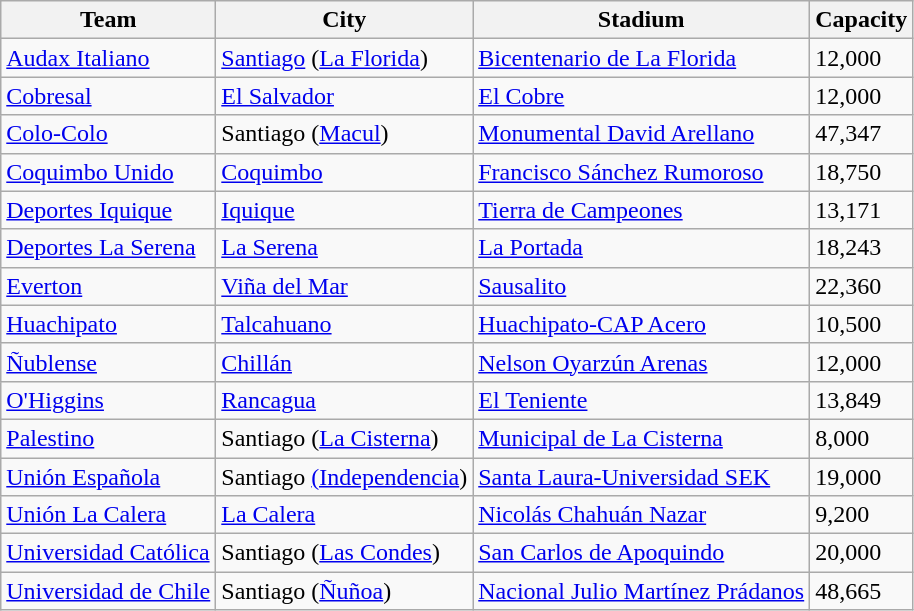<table class="wikitable sortable">
<tr>
<th>Team</th>
<th>City</th>
<th>Stadium</th>
<th>Capacity</th>
</tr>
<tr>
<td><a href='#'>Audax Italiano</a></td>
<td><a href='#'>Santiago</a> (<a href='#'>La Florida</a>)</td>
<td><a href='#'>Bicentenario de La Florida</a></td>
<td>12,000</td>
</tr>
<tr>
<td><a href='#'>Cobresal</a></td>
<td><a href='#'>El Salvador</a></td>
<td><a href='#'>El Cobre</a></td>
<td>12,000</td>
</tr>
<tr>
<td><a href='#'>Colo-Colo</a></td>
<td>Santiago (<a href='#'>Macul</a>)</td>
<td><a href='#'>Monumental David Arellano</a></td>
<td>47,347</td>
</tr>
<tr>
<td><a href='#'>Coquimbo Unido</a></td>
<td><a href='#'>Coquimbo</a></td>
<td><a href='#'>Francisco Sánchez Rumoroso</a></td>
<td>18,750</td>
</tr>
<tr>
<td><a href='#'>Deportes Iquique</a></td>
<td><a href='#'>Iquique</a></td>
<td><a href='#'>Tierra de Campeones</a></td>
<td>13,171</td>
</tr>
<tr>
<td><a href='#'>Deportes La Serena</a></td>
<td><a href='#'>La Serena</a></td>
<td><a href='#'>La Portada</a></td>
<td>18,243</td>
</tr>
<tr>
<td><a href='#'>Everton</a></td>
<td><a href='#'>Viña del Mar</a></td>
<td><a href='#'>Sausalito</a></td>
<td>22,360</td>
</tr>
<tr>
<td><a href='#'>Huachipato</a></td>
<td><a href='#'>Talcahuano</a></td>
<td><a href='#'>Huachipato-CAP Acero</a></td>
<td>10,500</td>
</tr>
<tr>
<td><a href='#'>Ñublense</a></td>
<td><a href='#'>Chillán</a></td>
<td><a href='#'>Nelson Oyarzún Arenas</a></td>
<td>12,000</td>
</tr>
<tr>
<td><a href='#'>O'Higgins</a></td>
<td><a href='#'>Rancagua</a></td>
<td><a href='#'>El Teniente</a></td>
<td>13,849</td>
</tr>
<tr>
<td><a href='#'>Palestino</a></td>
<td>Santiago (<a href='#'>La Cisterna</a>)</td>
<td><a href='#'>Municipal de La Cisterna</a></td>
<td>8,000</td>
</tr>
<tr>
<td><a href='#'>Unión Española</a></td>
<td>Santiago <a href='#'>(Independencia</a>)</td>
<td><a href='#'>Santa Laura-Universidad SEK</a></td>
<td>19,000</td>
</tr>
<tr>
<td><a href='#'>Unión La Calera</a></td>
<td><a href='#'>La Calera</a></td>
<td><a href='#'>Nicolás Chahuán Nazar</a></td>
<td>9,200</td>
</tr>
<tr>
<td><a href='#'>Universidad Católica</a></td>
<td>Santiago (<a href='#'>Las Condes</a>)</td>
<td><a href='#'>San Carlos de Apoquindo</a></td>
<td>20,000</td>
</tr>
<tr>
<td><a href='#'>Universidad de Chile</a></td>
<td>Santiago (<a href='#'>Ñuñoa</a>)</td>
<td><a href='#'>Nacional Julio Martínez Prádanos</a></td>
<td>48,665</td>
</tr>
</table>
